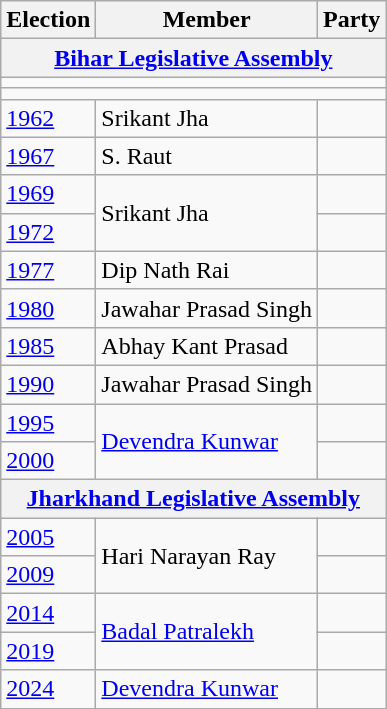<table class="wikitable sortable">
<tr>
<th>Election</th>
<th>Member</th>
<th colspan=2>Party</th>
</tr>
<tr>
<th colspan=4><a href='#'>Bihar Legislative Assembly</a></th>
</tr>
<tr>
<td colspan="4"></td>
</tr>
<tr>
<td colspan="4"></td>
</tr>
<tr>
<td><a href='#'>1962</a></td>
<td>Srikant Jha</td>
<td></td>
</tr>
<tr>
<td><a href='#'>1967</a></td>
<td>S. Raut</td>
<td></td>
</tr>
<tr>
<td><a href='#'>1969</a></td>
<td rowspan=2>Srikant Jha</td>
<td></td>
</tr>
<tr>
<td><a href='#'>1972</a></td>
</tr>
<tr>
<td><a href='#'>1977</a></td>
<td>Dip Nath Rai</td>
<td></td>
</tr>
<tr>
<td><a href='#'>1980</a></td>
<td>Jawahar Prasad Singh</td>
</tr>
<tr>
<td><a href='#'>1985</a></td>
<td>Abhay Kant Prasad</td>
<td></td>
</tr>
<tr>
<td><a href='#'>1990</a></td>
<td>Jawahar Prasad Singh</td>
<td></td>
</tr>
<tr>
<td><a href='#'>1995</a></td>
<td rowspan=2><a href='#'>Devendra Kunwar</a></td>
<td></td>
</tr>
<tr>
<td><a href='#'>2000</a></td>
<td></td>
</tr>
<tr>
<th colspan=4><a href='#'>Jharkhand Legislative Assembly</a></th>
</tr>
<tr>
<td><a href='#'>2005</a></td>
<td rowspan=2>Hari Narayan Ray</td>
<td></td>
</tr>
<tr>
<td><a href='#'>2009</a></td>
</tr>
<tr>
<td><a href='#'>2014</a></td>
<td rowspan=2><a href='#'>Badal Patralekh</a></td>
<td></td>
</tr>
<tr>
<td><a href='#'>2019</a></td>
</tr>
<tr>
<td><a href='#'>2024</a></td>
<td><a href='#'>Devendra Kunwar</a></td>
<td></td>
</tr>
</table>
